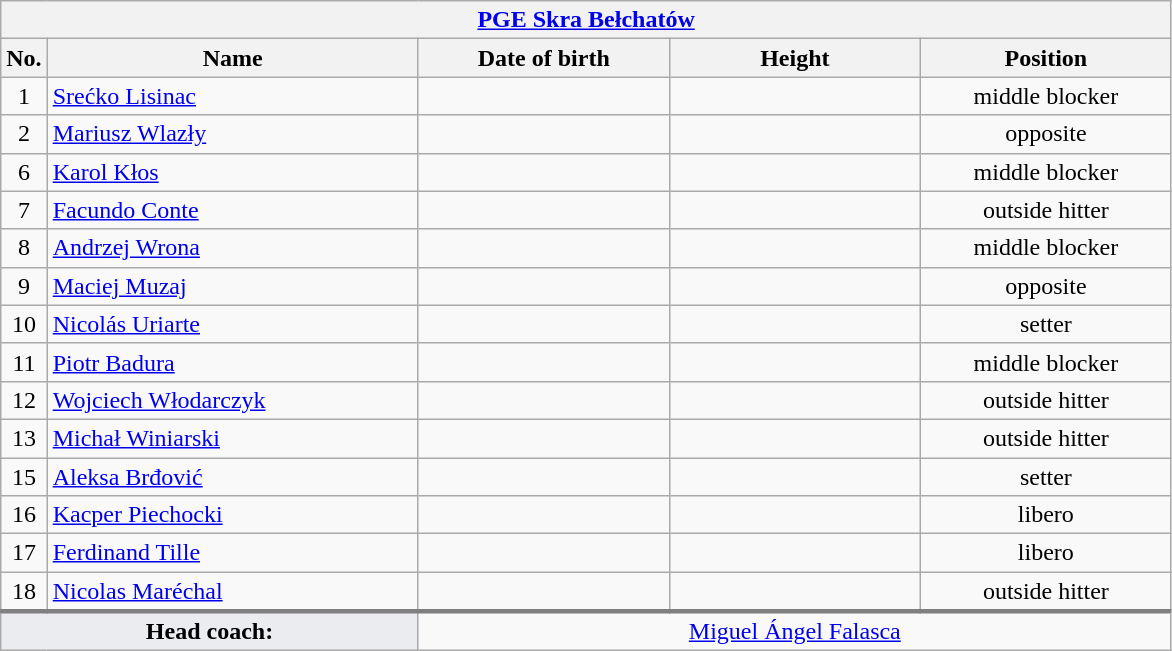<table class="wikitable collapsible collapsed" style="font-size:100%; text-align:center">
<tr>
<th colspan=5 style="width:30em"><a href='#'>PGE Skra Bełchatów</a></th>
</tr>
<tr>
<th>No.</th>
<th style="width:15em">Name</th>
<th style="width:10em">Date of birth</th>
<th style="width:10em">Height</th>
<th style="width:10em">Position</th>
</tr>
<tr>
<td>1</td>
<td align=left> <a href='#'>Srećko Lisinac</a></td>
<td align=right></td>
<td></td>
<td>middle blocker</td>
</tr>
<tr>
<td>2</td>
<td align=left> <a href='#'>Mariusz Wlazły</a></td>
<td align=right></td>
<td></td>
<td>opposite</td>
</tr>
<tr>
<td>6</td>
<td align=left> <a href='#'>Karol Kłos</a></td>
<td align=right></td>
<td></td>
<td>middle blocker</td>
</tr>
<tr>
<td>7</td>
<td align=left> <a href='#'>Facundo Conte</a></td>
<td align=right></td>
<td></td>
<td>outside hitter</td>
</tr>
<tr>
<td>8</td>
<td align=left> <a href='#'>Andrzej Wrona</a></td>
<td align=right></td>
<td></td>
<td>middle blocker</td>
</tr>
<tr>
<td>9</td>
<td align=left> <a href='#'>Maciej Muzaj</a></td>
<td align=right></td>
<td></td>
<td>opposite</td>
</tr>
<tr>
<td>10</td>
<td align=left> <a href='#'>Nicolás Uriarte</a></td>
<td align=right></td>
<td></td>
<td>setter</td>
</tr>
<tr>
<td>11</td>
<td align=left> <a href='#'>Piotr Badura</a></td>
<td align=right></td>
<td></td>
<td>middle blocker</td>
</tr>
<tr>
<td>12</td>
<td align=left> <a href='#'>Wojciech Włodarczyk</a></td>
<td align=right></td>
<td></td>
<td>outside hitter</td>
</tr>
<tr>
<td>13</td>
<td align=left> <a href='#'>Michał Winiarski</a></td>
<td align=right></td>
<td></td>
<td>outside hitter</td>
</tr>
<tr>
<td>15</td>
<td align=left> <a href='#'>Aleksa Brđović</a></td>
<td align=right></td>
<td></td>
<td>setter</td>
</tr>
<tr>
<td>16</td>
<td align=left> <a href='#'>Kacper Piechocki</a></td>
<td align=right></td>
<td></td>
<td>libero</td>
</tr>
<tr>
<td>17</td>
<td align=left> <a href='#'>Ferdinand Tille</a></td>
<td align=right></td>
<td></td>
<td>libero</td>
</tr>
<tr>
<td>18</td>
<td align=left> <a href='#'>Nicolas Maréchal</a></td>
<td align=right></td>
<td></td>
<td>outside hitter</td>
</tr>
<tr style="border-top: 3px solid grey">
<td colspan=2 style="background:#EAECF0"><strong>Head coach:</strong></td>
<td colspan=3> <a href='#'>Miguel Ángel Falasca</a></td>
</tr>
</table>
